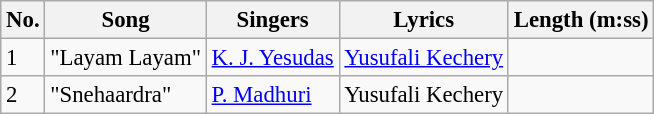<table class="wikitable" style="font-size:95%;">
<tr>
<th>No.</th>
<th>Song</th>
<th>Singers</th>
<th>Lyrics</th>
<th>Length (m:ss)</th>
</tr>
<tr>
<td>1</td>
<td>"Layam Layam"</td>
<td><a href='#'>K. J. Yesudas</a></td>
<td><a href='#'>Yusufali Kechery</a></td>
<td></td>
</tr>
<tr>
<td>2</td>
<td>"Snehaardra"</td>
<td><a href='#'>P. Madhuri</a></td>
<td>Yusufali Kechery</td>
<td></td>
</tr>
</table>
